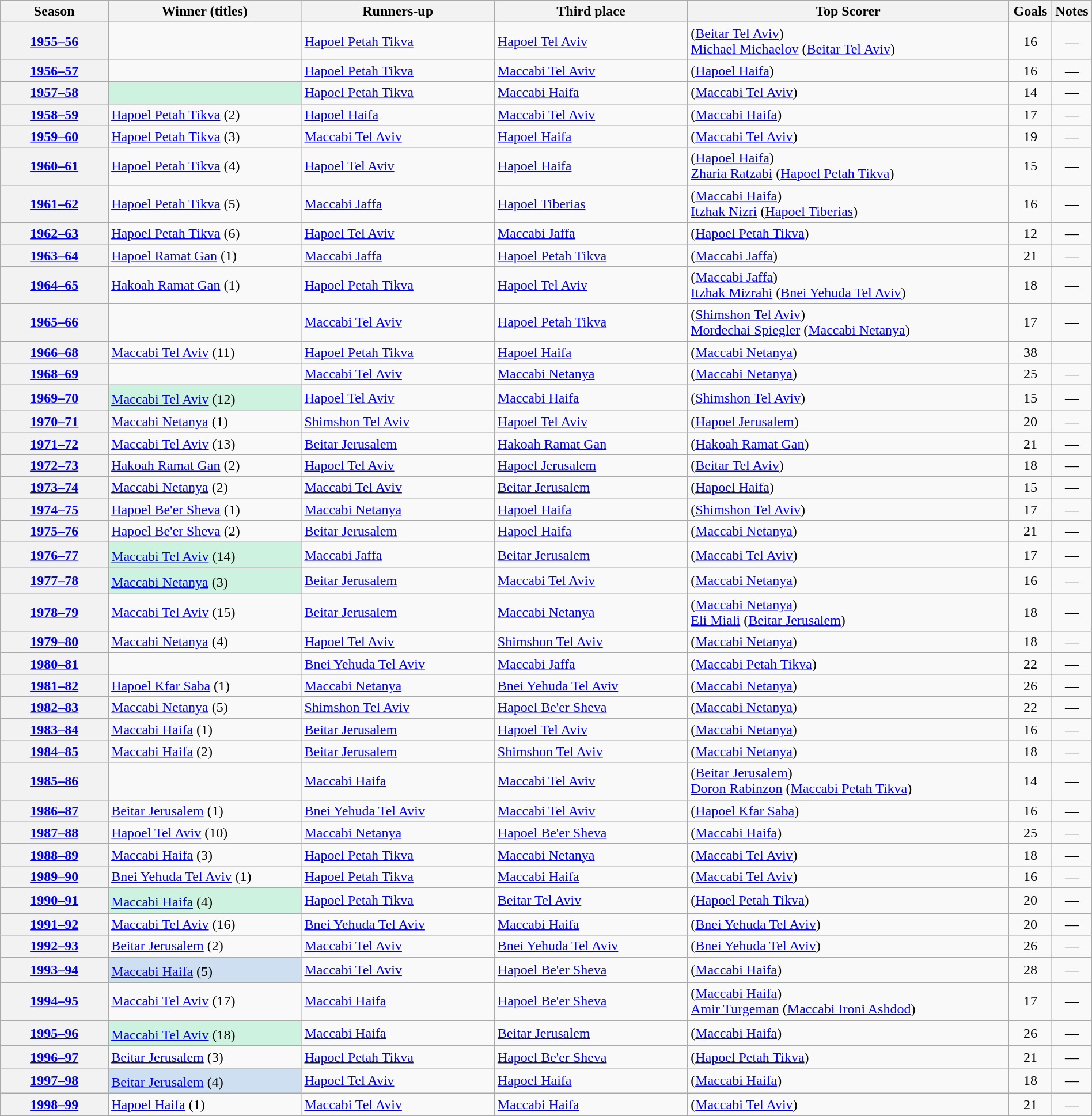<table class="wikitable sortable plainrowheaders" style="width:100%;">
<tr>
<th style="width:10%;">Season</th>
<th style="width:18%;">Winner (titles)</th>
<th style="width:18%;">Runners-up</th>
<th style="width:18%;">Third place</th>
<th style="width:30%;">Top Scorer</th>
<th style="width:4%;">Goals</th>
<th style="width:2%;">Notes</th>
</tr>
<tr>
<th><a href='#'>1955–56</a></th>
<td></td>
<td><a href='#'>Hapoel Petah Tikva</a></td>
<td><a href='#'>Hapoel Tel Aviv</a></td>
<td> (<a href='#'>Beitar Tel Aviv</a>)<br><a href='#'>Michael Michaelov</a> (<a href='#'>Beitar Tel Aviv</a>)</td>
<td align=center>16</td>
<td align=center>—</td>
</tr>
<tr>
<th><a href='#'>1956–57</a></th>
<td></td>
<td><a href='#'>Hapoel Petah Tikva</a></td>
<td><a href='#'>Maccabi Tel Aviv</a></td>
<td> (<a href='#'>Hapoel Haifa</a>)</td>
<td align=center>16</td>
<td align=center>—</td>
</tr>
<tr>
<th><a href='#'>1957–58</a></th>
<td bgcolor=CEF2E0></td>
<td><a href='#'>Hapoel Petah Tikva</a></td>
<td><a href='#'>Maccabi Haifa</a></td>
<td> (<a href='#'>Maccabi Tel Aviv</a>)</td>
<td align=center>14</td>
<td align=center>—</td>
</tr>
<tr>
<th><a href='#'>1958–59</a></th>
<td><a href='#'>Hapoel Petah Tikva</a> (2)</td>
<td><a href='#'>Hapoel Haifa</a></td>
<td><a href='#'>Maccabi Tel Aviv</a></td>
<td> (<a href='#'>Maccabi Haifa</a>)</td>
<td align=center>17</td>
<td align=center>—</td>
</tr>
<tr>
<th><a href='#'>1959–60</a></th>
<td><a href='#'>Hapoel Petah Tikva</a> (3)</td>
<td><a href='#'>Maccabi Tel Aviv</a></td>
<td><a href='#'>Hapoel Haifa</a></td>
<td> (<a href='#'>Maccabi Tel Aviv</a>)</td>
<td align=center>19</td>
<td align=center>—</td>
</tr>
<tr>
<th><a href='#'>1960–61</a></th>
<td><a href='#'>Hapoel Petah Tikva</a> (4)</td>
<td><a href='#'>Hapoel Tel Aviv</a></td>
<td><a href='#'>Hapoel Haifa</a></td>
<td> (<a href='#'>Hapoel Haifa</a>)<br><a href='#'>Zharia Ratzabi</a> (<a href='#'>Hapoel Petah Tikva</a>)</td>
<td align=center>15</td>
<td align=center>—</td>
</tr>
<tr>
<th><a href='#'>1961–62</a></th>
<td><a href='#'>Hapoel Petah Tikva</a> (5)</td>
<td><a href='#'>Maccabi Jaffa</a></td>
<td><a href='#'>Hapoel Tiberias</a></td>
<td> (<a href='#'>Maccabi Haifa</a>)<br><a href='#'>Itzhak Nizri</a> (<a href='#'>Hapoel Tiberias</a>)</td>
<td align=center>16</td>
<td align=center>—</td>
</tr>
<tr>
<th><a href='#'>1962–63</a></th>
<td><a href='#'>Hapoel Petah Tikva</a> (6)</td>
<td><a href='#'>Hapoel Tel Aviv</a></td>
<td><a href='#'>Maccabi Jaffa</a></td>
<td> (<a href='#'>Hapoel Petah Tikva</a>)</td>
<td align=center>12</td>
<td align=center>—</td>
</tr>
<tr>
<th><a href='#'>1963–64</a></th>
<td><a href='#'>Hapoel Ramat Gan</a> (1)</td>
<td><a href='#'>Maccabi Jaffa</a></td>
<td><a href='#'>Hapoel Petah Tikva</a></td>
<td> (<a href='#'>Maccabi Jaffa</a>)</td>
<td align=center>21</td>
<td align=center>—</td>
</tr>
<tr>
<th><a href='#'>1964–65</a></th>
<td><a href='#'>Hakoah Ramat Gan</a> (1)</td>
<td><a href='#'>Hapoel Petah Tikva</a></td>
<td><a href='#'>Hapoel Tel Aviv</a></td>
<td> (<a href='#'>Maccabi Jaffa</a>)<br><a href='#'>Itzhak Mizrahi</a> (<a href='#'>Bnei Yehuda Tel Aviv</a>)</td>
<td align=center>18</td>
<td align=center>—</td>
</tr>
<tr>
<th><a href='#'>1965–66</a></th>
<td></td>
<td><a href='#'>Maccabi Tel Aviv</a></td>
<td><a href='#'>Hapoel Petah Tikva</a></td>
<td> (<a href='#'>Shimshon Tel Aviv</a>)<br><a href='#'>Mordechai Spiegler</a> (<a href='#'>Maccabi Netanya</a>)</td>
<td align=center>17</td>
<td align=center>—</td>
</tr>
<tr>
<th><a href='#'>1966–68</a></th>
<td><a href='#'>Maccabi Tel Aviv</a> (11)</td>
<td><a href='#'>Hapoel Petah Tikva</a></td>
<td><a href='#'>Hapoel Haifa</a></td>
<td> (<a href='#'>Maccabi Netanya</a>)</td>
<td align=center>38</td>
<td align=center></td>
</tr>
<tr>
<th><a href='#'>1968–69</a></th>
<td></td>
<td><a href='#'>Maccabi Tel Aviv</a></td>
<td><a href='#'>Maccabi Netanya</a></td>
<td> (<a href='#'>Maccabi Netanya</a>)</td>
<td align=center>25</td>
<td align=center>—</td>
</tr>
<tr>
<th><a href='#'>1969–70</a></th>
<td bgcolor=CEF2E0><a href='#'>Maccabi Tel Aviv</a> (12)<sup></sup></td>
<td><a href='#'>Hapoel Tel Aviv</a></td>
<td><a href='#'>Maccabi Haifa</a></td>
<td> (<a href='#'>Shimshon Tel Aviv</a>)</td>
<td align=center>15</td>
<td align=center>—</td>
</tr>
<tr>
<th><a href='#'>1970–71</a></th>
<td><a href='#'>Maccabi Netanya</a> (1)</td>
<td><a href='#'>Shimshon Tel Aviv</a></td>
<td><a href='#'>Hapoel Tel Aviv</a></td>
<td> (<a href='#'>Hapoel Jerusalem</a>)</td>
<td align=center>20</td>
<td align=center>—</td>
</tr>
<tr>
<th><a href='#'>1971–72</a></th>
<td><a href='#'>Maccabi Tel Aviv</a> (13)</td>
<td><a href='#'>Beitar Jerusalem</a></td>
<td><a href='#'>Hakoah Ramat Gan</a></td>
<td> (<a href='#'>Hakoah Ramat Gan</a>)</td>
<td align=center>21</td>
<td align=center>—</td>
</tr>
<tr>
<th><a href='#'>1972–73</a></th>
<td><a href='#'>Hakoah Ramat Gan</a> (2)</td>
<td><a href='#'>Hapoel Tel Aviv</a></td>
<td><a href='#'>Hapoel Jerusalem</a></td>
<td> (<a href='#'>Beitar Tel Aviv</a>)</td>
<td align=center>18</td>
<td align=center>—</td>
</tr>
<tr>
<th><a href='#'>1973–74</a></th>
<td><a href='#'>Maccabi Netanya</a> (2)</td>
<td><a href='#'>Maccabi Tel Aviv</a></td>
<td><a href='#'>Beitar Jerusalem</a></td>
<td> (<a href='#'>Hapoel Haifa</a>)</td>
<td align=center>15</td>
<td align=center>—</td>
</tr>
<tr>
<th><a href='#'>1974–75</a></th>
<td><a href='#'>Hapoel Be'er Sheva</a> (1)</td>
<td><a href='#'>Maccabi Netanya</a></td>
<td><a href='#'>Hapoel Haifa</a></td>
<td> (<a href='#'>Shimshon Tel Aviv</a>)</td>
<td align=center>17</td>
<td align=center>—</td>
</tr>
<tr>
<th><a href='#'>1975–76</a></th>
<td><a href='#'>Hapoel Be'er Sheva</a> (2)</td>
<td><a href='#'>Beitar Jerusalem</a></td>
<td><a href='#'>Hapoel Haifa</a></td>
<td> (<a href='#'>Maccabi Netanya</a>)</td>
<td align=center>21</td>
<td align=center>—</td>
</tr>
<tr>
<th><a href='#'>1976–77</a></th>
<td bgcolor=CEF2E0><a href='#'>Maccabi Tel Aviv</a> (14)<sup></sup></td>
<td><a href='#'>Maccabi Jaffa</a></td>
<td><a href='#'>Beitar Jerusalem</a></td>
<td> (<a href='#'>Maccabi Tel Aviv</a>)</td>
<td align=center>17</td>
<td align=center>—</td>
</tr>
<tr>
<th><a href='#'>1977–78</a></th>
<td bgcolor=CEF2E0><a href='#'>Maccabi Netanya</a> (3)<sup></sup></td>
<td><a href='#'>Beitar Jerusalem</a></td>
<td><a href='#'>Maccabi Tel Aviv</a></td>
<td> (<a href='#'>Maccabi Netanya</a>)</td>
<td align=center>16</td>
<td align=center>—</td>
</tr>
<tr>
<th><a href='#'>1978–79</a></th>
<td><a href='#'>Maccabi Tel Aviv</a> (15)</td>
<td><a href='#'>Beitar Jerusalem</a></td>
<td><a href='#'>Maccabi Netanya</a></td>
<td> (<a href='#'>Maccabi Netanya</a>)<br><a href='#'>Eli Miali</a> (<a href='#'>Beitar Jerusalem</a>)</td>
<td align=center>18</td>
<td align=center>—</td>
</tr>
<tr>
<th><a href='#'>1979–80</a></th>
<td><a href='#'>Maccabi Netanya</a> (4)</td>
<td><a href='#'>Hapoel Tel Aviv</a></td>
<td><a href='#'>Shimshon Tel Aviv</a></td>
<td> (<a href='#'>Maccabi Netanya</a>)</td>
<td align=center>18</td>
<td align=center>—</td>
</tr>
<tr>
<th><a href='#'>1980–81</a></th>
<td></td>
<td><a href='#'>Bnei Yehuda Tel Aviv</a></td>
<td><a href='#'>Maccabi Jaffa</a></td>
<td> (<a href='#'>Maccabi Petah Tikva</a>)</td>
<td align=center>22</td>
<td align=center>—</td>
</tr>
<tr>
<th><a href='#'>1981–82</a></th>
<td><a href='#'>Hapoel Kfar Saba</a> (1)</td>
<td><a href='#'>Maccabi Netanya</a></td>
<td><a href='#'>Bnei Yehuda Tel Aviv</a></td>
<td> (<a href='#'>Maccabi Netanya</a>)</td>
<td align=center>26</td>
<td align=center>—</td>
</tr>
<tr>
<th><a href='#'>1982–83</a></th>
<td><a href='#'>Maccabi Netanya</a> (5)</td>
<td><a href='#'>Shimshon Tel Aviv</a></td>
<td><a href='#'>Hapoel Be'er Sheva</a></td>
<td> (<a href='#'>Maccabi Netanya</a>)</td>
<td align=center>22</td>
<td align=center>—</td>
</tr>
<tr>
<th><a href='#'>1983–84</a></th>
<td><a href='#'>Maccabi Haifa</a> (1)</td>
<td><a href='#'>Beitar Jerusalem</a></td>
<td><a href='#'>Hapoel Tel Aviv</a></td>
<td> (<a href='#'>Maccabi Netanya</a>)</td>
<td align=center>16</td>
<td align=center>—</td>
</tr>
<tr>
<th><a href='#'>1984–85</a></th>
<td><a href='#'>Maccabi Haifa</a> (2)</td>
<td><a href='#'>Beitar Jerusalem</a></td>
<td><a href='#'>Shimshon Tel Aviv</a></td>
<td> (<a href='#'>Maccabi Netanya</a>)</td>
<td align=center>18</td>
<td align=center>—</td>
</tr>
<tr>
<th><a href='#'>1985–86</a></th>
<td></td>
<td><a href='#'>Maccabi Haifa</a></td>
<td><a href='#'>Maccabi Tel Aviv</a></td>
<td> (<a href='#'>Beitar Jerusalem</a>)<br><a href='#'>Doron Rabinzon</a> (<a href='#'>Maccabi Petah Tikva</a>)</td>
<td align=center>14</td>
<td align=center>—</td>
</tr>
<tr>
<th><a href='#'>1986–87</a></th>
<td><a href='#'>Beitar Jerusalem</a> (1)</td>
<td><a href='#'>Bnei Yehuda Tel Aviv</a></td>
<td><a href='#'>Maccabi Tel Aviv</a></td>
<td> (<a href='#'>Hapoel Kfar Saba</a>)</td>
<td align=center>16</td>
<td align=center>—</td>
</tr>
<tr>
<th><a href='#'>1987–88</a></th>
<td><a href='#'>Hapoel Tel Aviv</a> (10)</td>
<td><a href='#'>Maccabi Netanya</a></td>
<td><a href='#'>Hapoel Be'er Sheva</a></td>
<td> (<a href='#'>Maccabi Haifa</a>)</td>
<td align=center>25</td>
<td align=center>—</td>
</tr>
<tr>
<th><a href='#'>1988–89</a></th>
<td><a href='#'>Maccabi Haifa</a> (3)</td>
<td><a href='#'>Hapoel Petah Tikva</a></td>
<td><a href='#'>Maccabi Netanya</a></td>
<td> (<a href='#'>Maccabi Tel Aviv</a>)</td>
<td align=center>18</td>
<td align=center>—</td>
</tr>
<tr>
<th><a href='#'>1989–90</a></th>
<td><a href='#'>Bnei Yehuda Tel Aviv</a> (1)</td>
<td><a href='#'>Hapoel Petah Tikva</a></td>
<td><a href='#'>Maccabi Haifa</a></td>
<td> (<a href='#'>Maccabi Tel Aviv</a>)</td>
<td align=center>16</td>
<td align=center>—</td>
</tr>
<tr>
<th><a href='#'>1990–91</a></th>
<td bgcolor=CEF2E0><a href='#'>Maccabi Haifa</a> (4)<sup></sup></td>
<td><a href='#'>Hapoel Petah Tikva</a></td>
<td><a href='#'>Beitar Tel Aviv</a></td>
<td> (<a href='#'>Hapoel Petah Tikva</a>)</td>
<td align=center>20</td>
<td align=center>—</td>
</tr>
<tr>
<th><a href='#'>1991–92</a></th>
<td><a href='#'>Maccabi Tel Aviv</a> (16)</td>
<td><a href='#'>Bnei Yehuda Tel Aviv</a></td>
<td><a href='#'>Maccabi Haifa</a></td>
<td> (<a href='#'>Bnei Yehuda Tel Aviv</a>)</td>
<td align=center>20</td>
<td align=center>—</td>
</tr>
<tr>
<th><a href='#'>1992–93</a></th>
<td><a href='#'>Beitar Jerusalem</a> (2)</td>
<td><a href='#'>Maccabi Tel Aviv</a></td>
<td><a href='#'>Bnei Yehuda Tel Aviv</a></td>
<td> (<a href='#'>Bnei Yehuda Tel Aviv</a>)</td>
<td align=center>26</td>
<td align=center>—</td>
</tr>
<tr>
<th><a href='#'>1993–94</a></th>
<td bgcolor=CEDFF2><a href='#'>Maccabi Haifa</a> (5)<sup></sup></td>
<td><a href='#'>Maccabi Tel Aviv</a></td>
<td><a href='#'>Hapoel Be'er Sheva</a></td>
<td> (<a href='#'>Maccabi Haifa</a>)</td>
<td align=center>28</td>
<td align=center>—</td>
</tr>
<tr>
<th><a href='#'>1994–95</a></th>
<td><a href='#'>Maccabi Tel Aviv</a> (17)</td>
<td><a href='#'>Maccabi Haifa</a></td>
<td><a href='#'>Hapoel Be'er Sheva</a></td>
<td> (<a href='#'>Maccabi Haifa</a>)<br><a href='#'>Amir Turgeman</a> (<a href='#'>Maccabi Ironi Ashdod</a>)</td>
<td align=center>17</td>
<td align=center>—</td>
</tr>
<tr>
<th><a href='#'>1995–96</a></th>
<td bgcolor=CEF2E0><a href='#'>Maccabi Tel Aviv</a> (18)<sup></sup></td>
<td><a href='#'>Maccabi Haifa</a></td>
<td><a href='#'>Beitar Jerusalem</a></td>
<td> (<a href='#'>Maccabi Haifa</a>)</td>
<td align=center>26</td>
<td align=center>—</td>
</tr>
<tr>
<th><a href='#'>1996–97</a></th>
<td><a href='#'>Beitar Jerusalem</a> (3)</td>
<td><a href='#'>Hapoel Petah Tikva</a></td>
<td><a href='#'>Hapoel Be'er Sheva</a></td>
<td> (<a href='#'>Hapoel Petah Tikva</a>)</td>
<td align=center>21</td>
<td align=center>—</td>
</tr>
<tr>
<th><a href='#'>1997–98</a></th>
<td bgcolor=CEDFF2><a href='#'>Beitar Jerusalem</a> (4)<sup></sup></td>
<td><a href='#'>Hapoel Tel Aviv</a></td>
<td><a href='#'>Hapoel Haifa</a></td>
<td> (<a href='#'>Maccabi Haifa</a>)</td>
<td align=center>18</td>
<td align=center>—</td>
</tr>
<tr>
<th><a href='#'>1998–99</a></th>
<td><a href='#'>Hapoel Haifa</a> (1)</td>
<td><a href='#'>Maccabi Tel Aviv</a></td>
<td><a href='#'>Maccabi Haifa</a></td>
<td> (<a href='#'>Maccabi Tel Aviv</a>)</td>
<td align=center>21</td>
<td align=center>—</td>
</tr>
</table>
